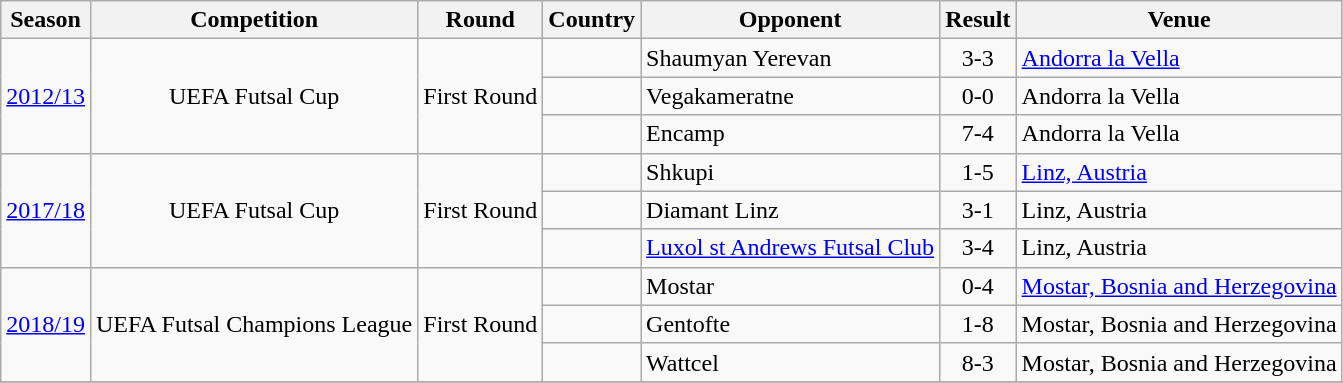<table class="wikitable">
<tr>
<th>Season</th>
<th>Competition</th>
<th>Round</th>
<th>Country</th>
<th>Opponent</th>
<th>Result</th>
<th>Venue</th>
</tr>
<tr>
<td rowspan="3"><a href='#'>2012/13</a></td>
<td rowspan="3" align="center">UEFA Futsal Cup</td>
<td rowspan="3">First Round</td>
<td align="center"></td>
<td>Shaumyan Yerevan</td>
<td align="center">3-3</td>
<td><a href='#'>Andorra la Vella</a></td>
</tr>
<tr>
<td align="center"></td>
<td>Vegakameratne</td>
<td align="center">0-0</td>
<td>Andorra la Vella</td>
</tr>
<tr>
<td align="center"></td>
<td>Encamp</td>
<td align="center">7-4</td>
<td>Andorra la Vella</td>
</tr>
<tr>
<td rowspan="3"><a href='#'>2017/18</a></td>
<td rowspan="3" align="center">UEFA Futsal Cup</td>
<td rowspan="3">First Round</td>
<td align="center"></td>
<td>Shkupi</td>
<td align="center">1-5</td>
<td><a href='#'>Linz, Austria</a></td>
</tr>
<tr>
<td align="center"></td>
<td>Diamant Linz</td>
<td align="center">3-1</td>
<td>Linz, Austria</td>
</tr>
<tr>
<td align="center"></td>
<td><a href='#'>Luxol st Andrews Futsal Club</a></td>
<td align="center">3-4</td>
<td>Linz, Austria</td>
</tr>
<tr>
<td rowspan="3"><a href='#'>2018/19</a></td>
<td rowspan="3" align="center">UEFA Futsal Champions League</td>
<td rowspan="3">First Round</td>
<td align="center"></td>
<td>Mostar</td>
<td align="center">0-4</td>
<td><a href='#'>Mostar, Bosnia and Herzegovina</a></td>
</tr>
<tr>
<td align="center"></td>
<td>Gentofte</td>
<td align="center">1-8</td>
<td>Mostar, Bosnia and Herzegovina</td>
</tr>
<tr>
<td align="center"></td>
<td>Wattcel</td>
<td align="center">8-3</td>
<td>Mostar, Bosnia and Herzegovina</td>
</tr>
<tr>
</tr>
</table>
